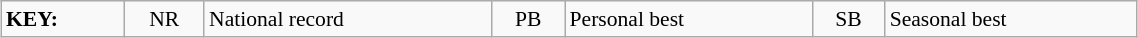<table class="wikitable" style="margin:0.5em auto; font-size:90%;position:relative;" width=60%>
<tr>
<td><strong>KEY:</strong></td>
<td align=center>NR</td>
<td>National record</td>
<td align=center>PB</td>
<td>Personal best</td>
<td align=center>SB</td>
<td>Seasonal best</td>
</tr>
</table>
